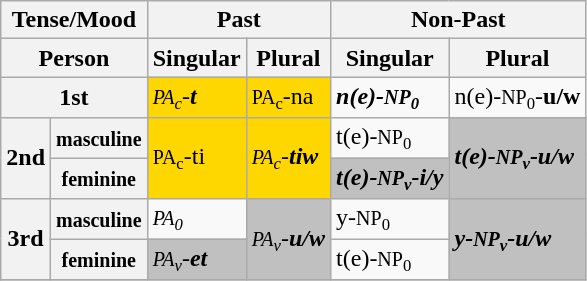<table class="wikitable">
<tr>
<th colspan=2>Tense/Mood</th>
<th colspan=2>Past</th>
<th colspan=2>Non-Past</th>
</tr>
<tr>
<th colspan=2>Person</th>
<th>Singular</th>
<th>Plural</th>
<th>Singular</th>
<th>Plural</th>
</tr>
<tr>
<th colspan=2>1st</th>
<td style=background:gold><em><small>PA<sub>c</sub></small>-<strong>t<strong><em></td>
<td style=background:gold></em><small>PA<sub>c</sub></small>-</strong>na</em></strong></td>
<td><strong><em>n(e)<strong>-<small>NP<sub>0</sub></small><em></td>
<td></em></strong>n(e)</strong>-<small>NP<sub>0</sub></small>-<strong>u/w<strong><em></td>
</tr>
<tr>
<th rowspan=2>2nd</th>
<th><small>masculine</small></th>
<td style=background:gold rowspan=2></em><small>PA<sub>c</sub></small>-</strong>ti</em></strong></td>
<td style=background:gold rowspan=2><em><small>PA<sub>c</sub></small>-<strong>tiw<strong><em></td>
<td></em></strong>t(e)</strong>-<small>NP<sub>0</sub></small></em></td>
<td style=background:silver rowspan=2><strong><em>t(e)<strong>-<small>NP<sub>v</sub></small>-</strong>u/w</em></strong></td>
</tr>
<tr>
<th><small>feminine</small></th>
<td style=background:silver><strong><em>t(e)<strong>-<small>NP<sub>v</sub></small>-</strong>i/y</em></strong></td>
</tr>
<tr>
<th rowspan=2>3rd</th>
<th><small>masculine</small></th>
<td><em><small>PA<sub>0</sub></small></em></td>
<td style=background:silver rowspan=2><em><small>PA<sub>v</sub></small>-<strong>u/w<strong><em></td>
<td></em></strong>y</strong>-<small>NP<sub>0</sub></small></em></td>
<td style=background:silver rowspan=2><strong><em>y<strong>-<small>NP<sub>v</sub></small>-</strong>u/w</em></strong></td>
</tr>
<tr>
<th><small>feminine</small></th>
<td style=background:silver><em><small>PA<sub>v</sub></small>-<strong>et<strong><em></td>
<td></em></strong>t(e)</strong>-<small>NP<sub>0</sub></small></em></td>
</tr>
<tr>
</tr>
</table>
